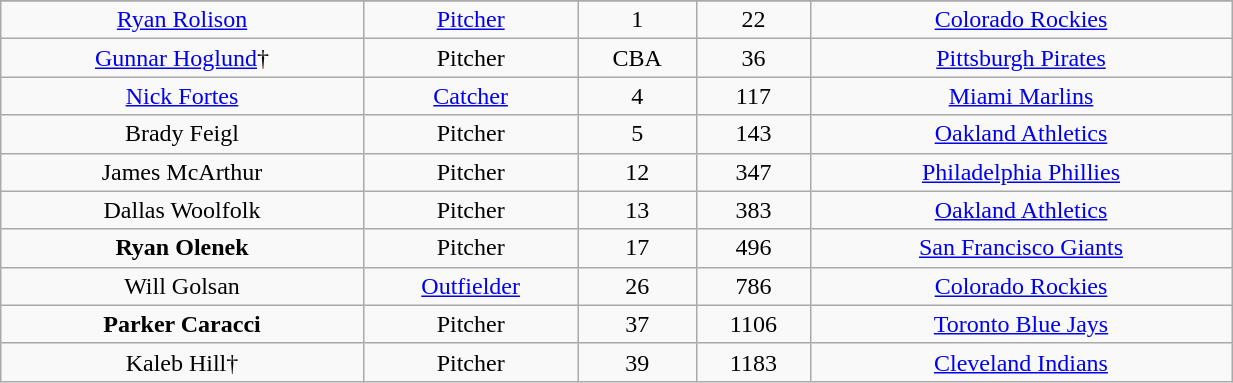<table class="wikitable" width="65%">
<tr align="center">
</tr>
<tr align="center" bgcolor="">
<td><a href='#'>Ryan Rolison</a></td>
<td><a href='#'>Pitcher</a></td>
<td>1</td>
<td>22</td>
<td><a href='#'>Colorado Rockies</a></td>
</tr>
<tr align="center" bgcolor="">
<td><a href='#'>Gunnar Hoglund</a>†</td>
<td>Pitcher</td>
<td>CBA</td>
<td>36</td>
<td><a href='#'>Pittsburgh Pirates</a></td>
</tr>
<tr align="center" bgcolor="">
<td><a href='#'>Nick Fortes</a></td>
<td><a href='#'>Catcher</a></td>
<td>4</td>
<td>117</td>
<td><a href='#'>Miami Marlins</a></td>
</tr>
<tr align="center" bgcolor="">
<td>Brady Feigl</td>
<td>Pitcher</td>
<td>5</td>
<td>143</td>
<td><a href='#'>Oakland Athletics</a></td>
</tr>
<tr align="center" bgcolor="">
<td>James McArthur</td>
<td>Pitcher</td>
<td>12</td>
<td>347</td>
<td><a href='#'>Philadelphia Phillies</a></td>
</tr>
<tr align="center" bgcolor="">
<td>Dallas Woolfolk</td>
<td>Pitcher</td>
<td>13</td>
<td>383</td>
<td><a href='#'>Oakland Athletics</a></td>
</tr>
<tr align="center" bgcolor="">
<td><strong>Ryan Olenek</strong></td>
<td>Pitcher</td>
<td>17</td>
<td>496</td>
<td><a href='#'>San Francisco Giants</a></td>
</tr>
<tr align="center" bgcolor="">
<td>Will Golsan</td>
<td><a href='#'>Outfielder</a></td>
<td>26</td>
<td>786</td>
<td><a href='#'>Colorado Rockies</a></td>
</tr>
<tr align="center" bgcolor="">
<td><strong>Parker Caracci</strong></td>
<td>Pitcher</td>
<td>37</td>
<td>1106</td>
<td><a href='#'>Toronto Blue Jays</a></td>
</tr>
<tr align="center" bgcolor="">
<td>Kaleb Hill†</td>
<td>Pitcher</td>
<td>39</td>
<td>1183</td>
<td><a href='#'>Cleveland Indians</a></td>
</tr>
</table>
